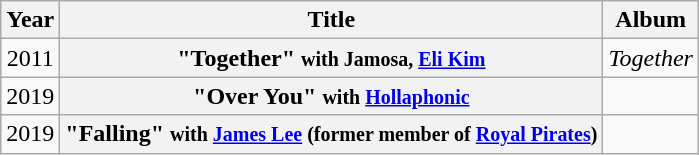<table class="wikitable plainrowheaders" style="text-align:center;">
<tr>
<th>Year</th>
<th>Title</th>
<th>Album</th>
</tr>
<tr>
<td>2011</td>
<th scope="row">"Together" <small>with Jamosa, <a href='#'>Eli Kim</a></small></th>
<td><em>Together</em></td>
</tr>
<tr>
<td>2019</td>
<th scope="row">"Over You" <small>with <a href='#'>Hollaphonic</a></small></th>
<td></td>
</tr>
<tr>
<td>2019</td>
<th scope="row">"Falling" <small>with <a href='#'>James Lee</a> (former member of <a href='#'>Royal Pirates</a>)</small></th>
<td></td>
</tr>
</table>
